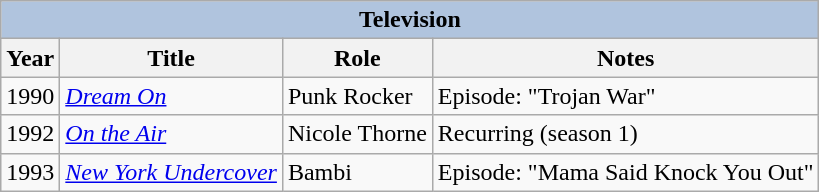<table class="wikitable" style="font-size: 100%;">
<tr>
<th colspan="4" style="background: LightSteelBlue;">Television</th>
</tr>
<tr>
<th>Year</th>
<th>Title</th>
<th>Role</th>
<th>Notes</th>
</tr>
<tr>
<td>1990</td>
<td><em><a href='#'>Dream On</a></em></td>
<td>Punk Rocker</td>
<td>Episode: "Trojan War"</td>
</tr>
<tr>
<td>1992</td>
<td><em><a href='#'>On the Air</a></em></td>
<td>Nicole Thorne</td>
<td>Recurring (season 1)</td>
</tr>
<tr>
<td>1993</td>
<td><em><a href='#'>New York Undercover</a></em></td>
<td>Bambi</td>
<td>Episode: "Mama Said Knock You Out"</td>
</tr>
</table>
